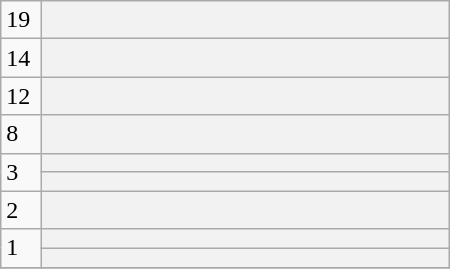<table class="wikitable plainrowheaders" width="300px">
<tr>
<td width="20">19</td>
<th scope=row></th>
</tr>
<tr>
<td width="20">14</td>
<th scope=row></th>
</tr>
<tr>
<td width="20">12</td>
<th scope=row></th>
</tr>
<tr>
<td width="20">8</td>
<th scope=row></th>
</tr>
<tr>
<td rowspan=2>3</td>
<th scope=row></th>
</tr>
<tr>
<th scope=row></th>
</tr>
<tr>
<td width="20">2</td>
<th scope=row></th>
</tr>
<tr>
<td rowspan=2>1</td>
<th scope=row></th>
</tr>
<tr>
<th scope=row></th>
</tr>
<tr>
</tr>
</table>
